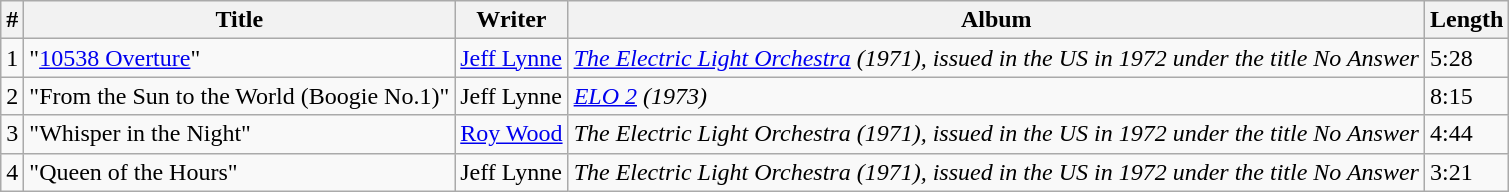<table class="wikitable sortable">
<tr>
<th>#</th>
<th>Title</th>
<th>Writer</th>
<th>Album</th>
<th>Length</th>
</tr>
<tr>
<td>1</td>
<td>"<a href='#'>10538 Overture</a>"</td>
<td><a href='#'>Jeff Lynne</a></td>
<td><em><a href='#'>The Electric Light Orchestra</a> (1971), issued in the US in 1972 under the title No Answer</em></td>
<td>5:28</td>
</tr>
<tr>
<td>2</td>
<td>"From the Sun to the World (Boogie No.1)"</td>
<td>Jeff Lynne</td>
<td><em><a href='#'>ELO 2</a> (1973)</em></td>
<td>8:15</td>
</tr>
<tr>
<td>3</td>
<td>"Whisper in the Night"</td>
<td><a href='#'>Roy Wood</a></td>
<td><em>The Electric Light Orchestra (1971), issued in the US in 1972 under the title No Answer</em></td>
<td>4:44</td>
</tr>
<tr>
<td>4</td>
<td>"Queen of the Hours"</td>
<td>Jeff Lynne</td>
<td><em>The Electric Light Orchestra (1971), issued in the US in 1972 under the title No Answer</em></td>
<td>3:21</td>
</tr>
</table>
